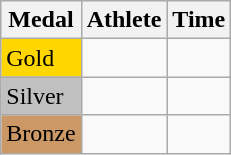<table class="wikitable">
<tr>
<th>Medal</th>
<th>Athlete</th>
<th>Time</th>
</tr>
<tr>
<td bgcolor="gold">Gold</td>
<td></td>
<td></td>
</tr>
<tr>
<td bgcolor="silver">Silver</td>
<td></td>
<td></td>
</tr>
<tr>
<td bgcolor="CC9966">Bronze</td>
<td></td>
<td></td>
</tr>
</table>
